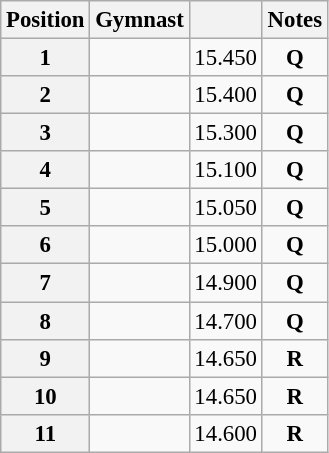<table class="wikitable sortable" style="text-align:center; font-size:95%">
<tr>
<th scope=col>Position</th>
<th scope=col>Gymnast</th>
<th scope=col></th>
<th scope=col>Notes</th>
</tr>
<tr>
<th scope=row>1</th>
<td align=left></td>
<td>15.450</td>
<td><strong>Q</strong></td>
</tr>
<tr>
<th scope=row>2</th>
<td align=left></td>
<td>15.400</td>
<td><strong>Q</strong></td>
</tr>
<tr>
<th scope=row>3</th>
<td align=left></td>
<td>15.300</td>
<td><strong>Q</strong></td>
</tr>
<tr>
<th scope=row>4</th>
<td align=left></td>
<td>15.100</td>
<td><strong>Q</strong></td>
</tr>
<tr>
<th scope=row>5</th>
<td align=left></td>
<td>15.050</td>
<td><strong>Q</strong></td>
</tr>
<tr>
<th scope=row>6</th>
<td align=left></td>
<td>15.000</td>
<td><strong>Q</strong></td>
</tr>
<tr>
<th scope=row>7</th>
<td align=left></td>
<td>14.900</td>
<td><strong>Q</strong></td>
</tr>
<tr>
<th scope=row>8</th>
<td align=left></td>
<td>14.700</td>
<td><strong>Q</strong></td>
</tr>
<tr>
<th scope=row>9</th>
<td align=left></td>
<td>14.650</td>
<td><strong>R</strong></td>
</tr>
<tr>
<th scope=row>10</th>
<td align=left></td>
<td>14.650</td>
<td><strong>R</strong></td>
</tr>
<tr>
<th scope=row>11</th>
<td align=left></td>
<td>14.600</td>
<td><strong>R</strong></td>
</tr>
</table>
